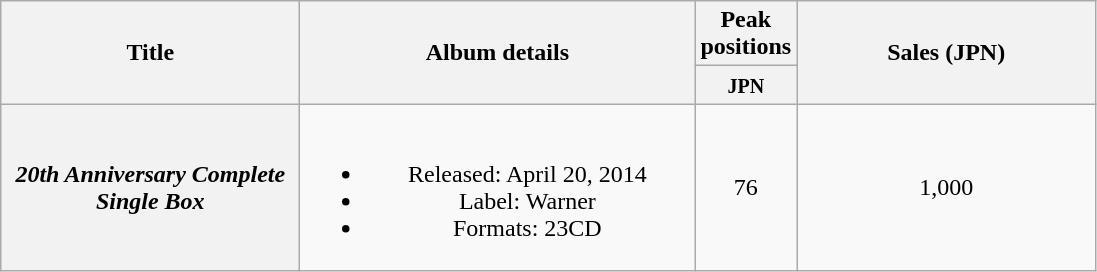<table class="wikitable plainrowheaders" style="text-align:center;">
<tr>
<th style="width:12em;" rowspan="2">Title</th>
<th style="width:16em;" rowspan="2">Album details</th>
<th colspan="1">Peak positions</th>
<th style="width:12em;" rowspan="2">Sales (JPN)</th>
</tr>
<tr>
<th style="width:2.5em;"><small>JPN</small><br></th>
</tr>
<tr>
<th scope="row"><em>20th Anniversary Complete Single Box</em></th>
<td><br><ul><li>Released: April 20, 2014 </li><li>Label: Warner</li><li>Formats: 23CD</li></ul></td>
<td>76</td>
<td>1,000</td>
</tr>
</table>
